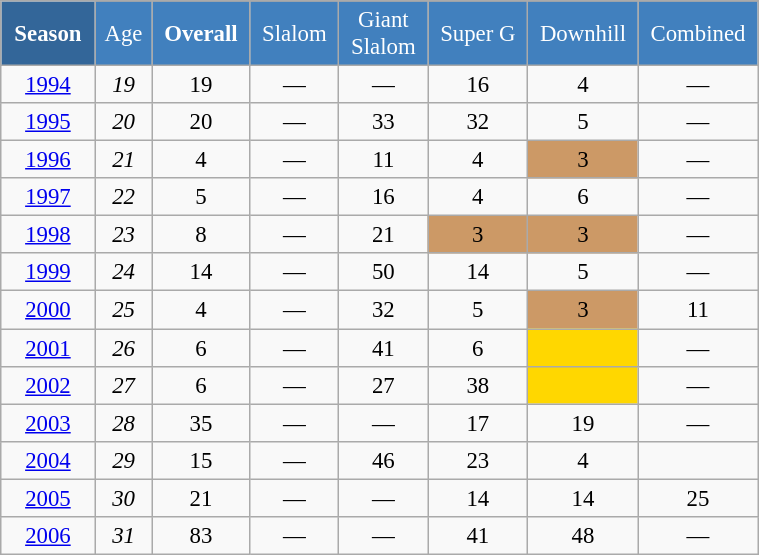<table class="wikitable"  style="font-size:95%; text-align:center; border:gray solid 1px; width:40%;">
<tr style="background:#369; color:white;">
<td rowspan="2" style="width:6%;"><strong>Season</strong></td>
</tr>
<tr style="background:#4180be; color:white;">
<td style="width:3%;">Age</td>
<td style="width:5%;"><strong>Overall</strong></td>
<td style="width:5%;">Slalom</td>
<td style="width:5%;">Giant<br>Slalom</td>
<td style="width:5%;">Super G</td>
<td style="width:5%;">Downhill</td>
<td style="width:5%;">Combined</td>
</tr>
<tr>
<td><a href='#'>1994</a></td>
<td><em>19</em></td>
<td>19</td>
<td>—</td>
<td>—</td>
<td>16</td>
<td>4</td>
<td>—</td>
</tr>
<tr>
<td><a href='#'>1995</a></td>
<td><em>20</em></td>
<td>20</td>
<td>—</td>
<td>33</td>
<td>32</td>
<td>5</td>
<td>—</td>
</tr>
<tr>
<td><a href='#'>1996</a></td>
<td><em>21</em></td>
<td>4</td>
<td>—</td>
<td>11</td>
<td>4</td>
<td bgcolor="cc9966">3</td>
<td>—</td>
</tr>
<tr>
<td><a href='#'>1997</a></td>
<td><em>22</em></td>
<td>5</td>
<td>—</td>
<td>16</td>
<td>4</td>
<td>6</td>
<td>—</td>
</tr>
<tr>
<td><a href='#'>1998</a></td>
<td><em>23</em></td>
<td>8</td>
<td>—</td>
<td>21</td>
<td bgcolor="cc9966">3</td>
<td bgcolor="cc9966">3</td>
<td>—</td>
</tr>
<tr>
<td><a href='#'>1999</a></td>
<td><em>24</em></td>
<td>14</td>
<td>—</td>
<td>50</td>
<td>14</td>
<td>5</td>
<td>—</td>
</tr>
<tr>
<td><a href='#'>2000</a></td>
<td><em>25</em></td>
<td>4</td>
<td>—</td>
<td>32</td>
<td>5</td>
<td bgcolor="cc9966">3</td>
<td>11</td>
</tr>
<tr>
<td><a href='#'>2001</a></td>
<td><em>26</em></td>
<td>6</td>
<td>—</td>
<td>41</td>
<td>6</td>
<td style="background:gold;"></td>
<td>—</td>
</tr>
<tr>
<td><a href='#'>2002</a></td>
<td><em>27</em></td>
<td>6</td>
<td>—</td>
<td>27</td>
<td>38</td>
<td style="background:gold;"></td>
<td>—</td>
</tr>
<tr>
<td><a href='#'>2003</a></td>
<td><em>28</em></td>
<td>35</td>
<td>—</td>
<td>—</td>
<td>17</td>
<td>19</td>
<td>—</td>
</tr>
<tr>
<td><a href='#'>2004</a></td>
<td><em>29</em></td>
<td>15</td>
<td>—</td>
<td>46</td>
<td>23</td>
<td>4</td>
<td></td>
</tr>
<tr>
<td><a href='#'>2005</a></td>
<td><em>30</em></td>
<td>21</td>
<td>—</td>
<td>—</td>
<td>14</td>
<td>14</td>
<td>25</td>
</tr>
<tr>
<td><a href='#'>2006</a></td>
<td><em>31</em></td>
<td>83</td>
<td>—</td>
<td>—</td>
<td>41</td>
<td>48</td>
<td>—</td>
</tr>
</table>
